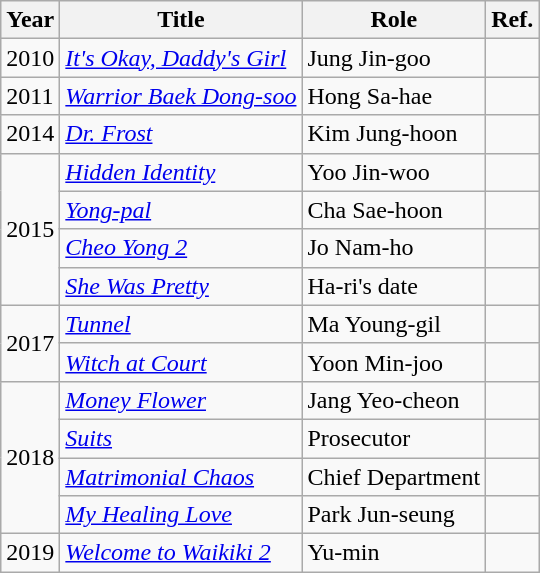<table class="wikitable">
<tr>
<th>Year</th>
<th>Title</th>
<th>Role</th>
<th>Ref.</th>
</tr>
<tr>
<td>2010</td>
<td><em><a href='#'>It's Okay, Daddy's Girl</a></em></td>
<td>Jung Jin-goo</td>
<td></td>
</tr>
<tr>
<td>2011</td>
<td><em><a href='#'>Warrior Baek Dong-soo</a></em></td>
<td>Hong Sa-hae</td>
<td></td>
</tr>
<tr>
<td>2014</td>
<td><em><a href='#'>Dr. Frost</a></em></td>
<td>Kim Jung-hoon</td>
<td></td>
</tr>
<tr>
<td rowspan="4">2015</td>
<td><em><a href='#'>Hidden Identity</a></em></td>
<td>Yoo Jin-woo</td>
<td></td>
</tr>
<tr>
<td><em><a href='#'>Yong-pal</a></em></td>
<td>Cha Sae-hoon</td>
<td></td>
</tr>
<tr>
<td><em><a href='#'>Cheo Yong 2</a></em></td>
<td>Jo Nam-ho</td>
<td></td>
</tr>
<tr>
<td><em><a href='#'>She Was Pretty</a></em></td>
<td>Ha-ri's date</td>
<td></td>
</tr>
<tr>
<td rowspan="2">2017</td>
<td><em><a href='#'>Tunnel</a></em></td>
<td>Ma Young-gil</td>
<td></td>
</tr>
<tr>
<td><em><a href='#'>Witch at Court</a></em></td>
<td>Yoon Min-joo</td>
<td></td>
</tr>
<tr>
<td rowspan="4">2018</td>
<td><em><a href='#'>Money Flower</a></em></td>
<td>Jang Yeo-cheon</td>
<td></td>
</tr>
<tr>
<td><em><a href='#'>Suits</a></em></td>
<td>Prosecutor</td>
<td></td>
</tr>
<tr>
<td><em><a href='#'>Matrimonial Chaos</a></em></td>
<td>Chief Department</td>
<td></td>
</tr>
<tr>
<td><em><a href='#'>My Healing Love</a></em></td>
<td>Park Jun-seung</td>
<td></td>
</tr>
<tr>
<td>2019</td>
<td><em><a href='#'>Welcome to Waikiki 2</a></em></td>
<td>Yu-min</td>
<td></td>
</tr>
</table>
